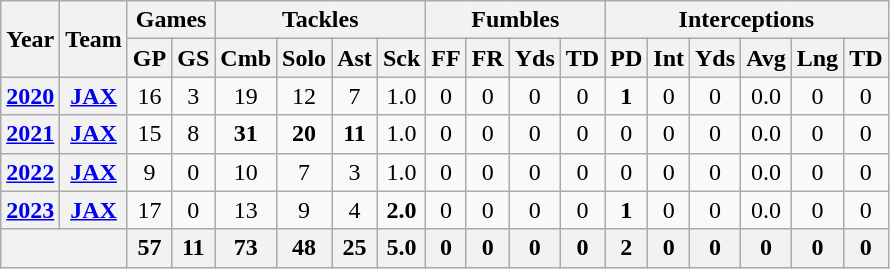<table class="wikitable" style="text-align:center;">
<tr>
<th rowspan="2">Year</th>
<th rowspan="2">Team</th>
<th colspan="2">Games</th>
<th colspan="4">Tackles</th>
<th colspan="4">Fumbles</th>
<th colspan="6">Interceptions</th>
</tr>
<tr>
<th>GP</th>
<th>GS</th>
<th>Cmb</th>
<th>Solo</th>
<th>Ast</th>
<th>Sck</th>
<th>FF</th>
<th>FR</th>
<th>Yds</th>
<th>TD</th>
<th>PD</th>
<th>Int</th>
<th>Yds</th>
<th>Avg</th>
<th>Lng</th>
<th>TD</th>
</tr>
<tr>
<th><a href='#'>2020</a></th>
<th><a href='#'>JAX</a></th>
<td>16</td>
<td>3</td>
<td>19</td>
<td>12</td>
<td>7</td>
<td>1.0</td>
<td>0</td>
<td>0</td>
<td>0</td>
<td>0</td>
<td><strong>1</strong></td>
<td>0</td>
<td>0</td>
<td>0.0</td>
<td>0</td>
<td>0</td>
</tr>
<tr>
<th><a href='#'>2021</a></th>
<th><a href='#'>JAX</a></th>
<td>15</td>
<td>8</td>
<td><strong>31</strong></td>
<td><strong>20</strong></td>
<td><strong>11</strong></td>
<td>1.0</td>
<td>0</td>
<td>0</td>
<td>0</td>
<td>0</td>
<td>0</td>
<td>0</td>
<td>0</td>
<td>0.0</td>
<td>0</td>
<td>0</td>
</tr>
<tr>
<th><a href='#'>2022</a></th>
<th><a href='#'>JAX</a></th>
<td>9</td>
<td>0</td>
<td>10</td>
<td>7</td>
<td>3</td>
<td>1.0</td>
<td>0</td>
<td>0</td>
<td>0</td>
<td>0</td>
<td>0</td>
<td>0</td>
<td>0</td>
<td>0.0</td>
<td>0</td>
<td>0</td>
</tr>
<tr>
<th><a href='#'>2023</a></th>
<th><a href='#'>JAX</a></th>
<td>17</td>
<td>0</td>
<td>13</td>
<td>9</td>
<td>4</td>
<td><strong>2.0</strong></td>
<td>0</td>
<td>0</td>
<td>0</td>
<td>0</td>
<td><strong>1</strong></td>
<td>0</td>
<td>0</td>
<td>0.0</td>
<td>0</td>
<td>0</td>
</tr>
<tr>
<th colspan="2"></th>
<th>57</th>
<th>11</th>
<th>73</th>
<th>48</th>
<th>25</th>
<th>5.0</th>
<th>0</th>
<th>0</th>
<th>0</th>
<th>0</th>
<th>2</th>
<th>0</th>
<th>0</th>
<th>0</th>
<th>0</th>
<th>0</th>
</tr>
</table>
